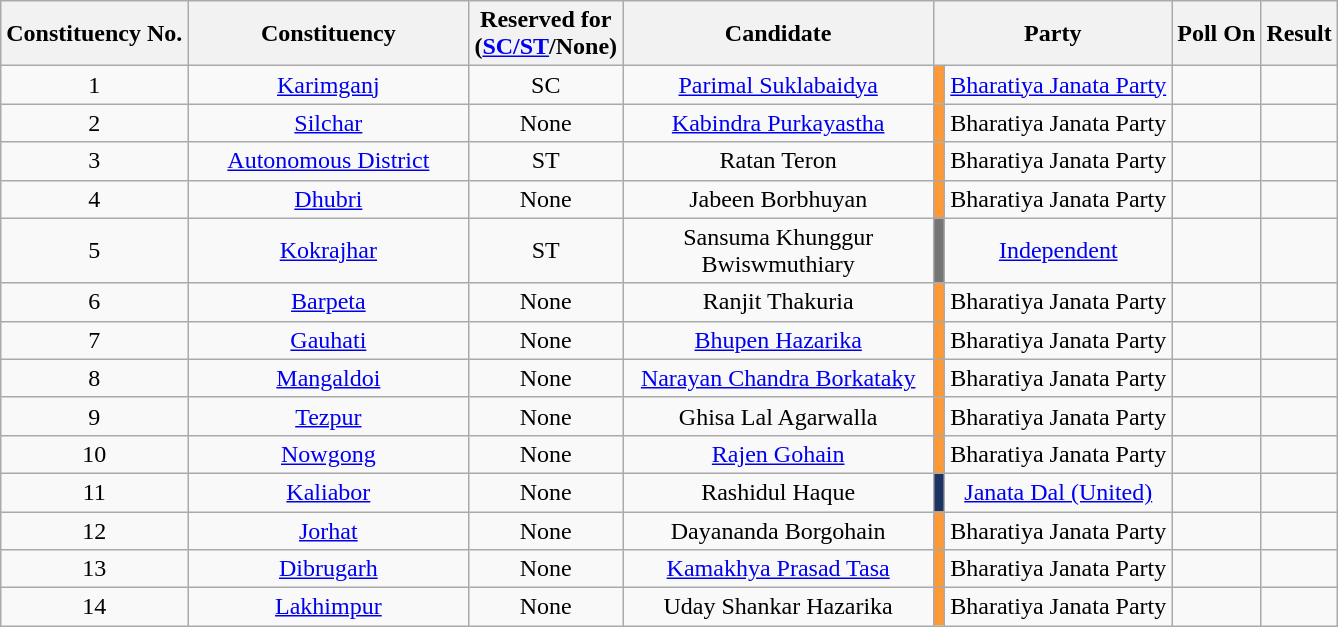<table class="wikitable sortable" style="text-align:center">
<tr>
<th>Constituency No.</th>
<th style="width:180px;">Constituency</th>
<th>Reserved for<br>(<a href='#'>SC/ST</a>/None)</th>
<th style="width:200px;">Candidate</th>
<th colspan="2">Party</th>
<th>Poll On</th>
<th>Result</th>
</tr>
<tr>
<td style="text-align:center;">1</td>
<td><a href='#'>Karimganj</a></td>
<td>SC</td>
<td><a href='#'>Parimal Suklabaidya</a></td>
<td bgcolor=#FF9933></td>
<td><a href='#'>Bharatiya Janata Party</a></td>
<td></td>
<td></td>
</tr>
<tr>
<td style="text-align:center;">2</td>
<td><a href='#'>Silchar</a></td>
<td>None</td>
<td><a href='#'>Kabindra Purkayastha</a></td>
<td bgcolor=#FF9933></td>
<td>Bharatiya Janata Party</td>
<td></td>
<td></td>
</tr>
<tr>
<td style="text-align:center;">3</td>
<td><a href='#'>Autonomous District</a></td>
<td>ST</td>
<td>Ratan Teron</td>
<td bgcolor=#FF9933></td>
<td>Bharatiya Janata Party</td>
<td></td>
<td></td>
</tr>
<tr>
<td style="text-align:center;">4</td>
<td><a href='#'>Dhubri</a></td>
<td>None</td>
<td>Jabeen Borbhuyan</td>
<td bgcolor=#FF9933></td>
<td>Bharatiya Janata Party</td>
<td></td>
<td></td>
</tr>
<tr>
<td style="text-align:center;">5</td>
<td><a href='#'>Kokrajhar</a></td>
<td>ST</td>
<td>Sansuma Khunggur Bwiswmuthiary</td>
<td bgcolor=#757575></td>
<td><a href='#'>Independent</a></td>
<td></td>
<td></td>
</tr>
<tr>
<td style="text-align:center;">6</td>
<td><a href='#'>Barpeta</a></td>
<td>None</td>
<td>Ranjit Thakuria</td>
<td bgcolor=#FF9933></td>
<td>Bharatiya Janata Party</td>
<td></td>
<td></td>
</tr>
<tr>
<td style="text-align:center;">7</td>
<td><a href='#'>Gauhati</a></td>
<td>None</td>
<td><a href='#'>Bhupen Hazarika</a></td>
<td bgcolor=#FF9933></td>
<td>Bharatiya Janata Party</td>
<td></td>
<td></td>
</tr>
<tr>
<td style="text-align:center;">8</td>
<td><a href='#'>Mangaldoi</a></td>
<td>None</td>
<td><a href='#'>Narayan Chandra Borkataky</a></td>
<td bgcolor=#FF9933></td>
<td>Bharatiya Janata Party</td>
<td></td>
<td></td>
</tr>
<tr>
<td style="text-align:center;">9</td>
<td><a href='#'>Tezpur</a></td>
<td>None</td>
<td>Ghisa Lal Agarwalla</td>
<td bgcolor=#FF9933></td>
<td>Bharatiya Janata Party</td>
<td></td>
<td></td>
</tr>
<tr>
<td style="text-align:center;">10</td>
<td><a href='#'>Nowgong</a></td>
<td>None</td>
<td><a href='#'>Rajen Gohain</a></td>
<td bgcolor=#FF9933></td>
<td>Bharatiya Janata Party</td>
<td></td>
<td></td>
</tr>
<tr>
<td style="text-align:center;">11</td>
<td><a href='#'>Kaliabor</a></td>
<td>None</td>
<td>Rashidul Haque</td>
<td bgcolor=#1D3463></td>
<td><a href='#'>Janata Dal (United)</a></td>
<td></td>
<td></td>
</tr>
<tr>
<td style="text-align:center;">12</td>
<td><a href='#'>Jorhat</a></td>
<td>None</td>
<td>Dayananda Borgohain</td>
<td bgcolor=#FF9933></td>
<td>Bharatiya Janata Party</td>
<td></td>
<td></td>
</tr>
<tr>
<td style="text-align:center;">13</td>
<td><a href='#'>Dibrugarh</a></td>
<td>None</td>
<td><a href='#'>Kamakhya Prasad Tasa</a></td>
<td bgcolor=#FF9933></td>
<td>Bharatiya Janata Party</td>
<td></td>
<td></td>
</tr>
<tr>
<td style="text-align:center;">14</td>
<td><a href='#'>Lakhimpur</a></td>
<td>None</td>
<td>Uday Shankar Hazarika</td>
<td bgcolor=#FF9933></td>
<td>Bharatiya Janata Party</td>
<td></td>
<td></td>
</tr>
</table>
